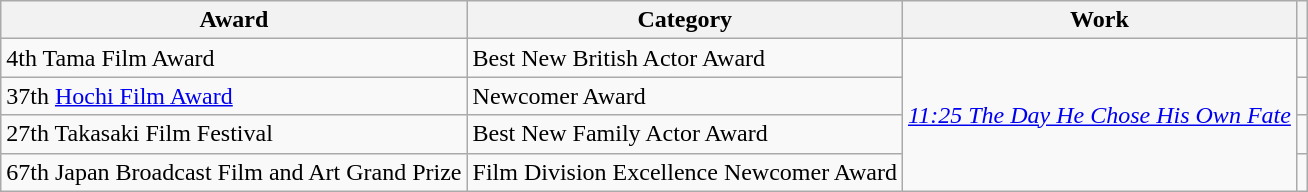<table class="wikitable">
<tr>
<th>Award</th>
<th>Category</th>
<th>Work</th>
<th></th>
</tr>
<tr>
<td>4th Tama Film Award</td>
<td>Best New British Actor Award</td>
<td rowspan="4"><em><a href='#'>11:25 The Day He Chose His Own Fate</a></em></td>
<td></td>
</tr>
<tr>
<td>37th <a href='#'>Hochi Film Award</a></td>
<td>Newcomer Award</td>
<td></td>
</tr>
<tr>
<td>27th Takasaki Film Festival</td>
<td>Best New Family Actor Award</td>
<td></td>
</tr>
<tr>
<td>67th Japan Broadcast Film and Art Grand Prize</td>
<td>Film Division Excellence Newcomer Award</td>
<td></td>
</tr>
</table>
